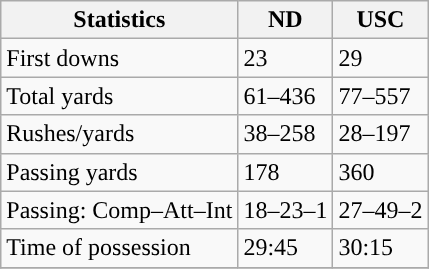<table class="wikitable" style="float: left;">
<tr>
<th>Statistics</th>
<th>ND</th>
<th>USC</th>
</tr>
<tr>
<td>First downs</td>
<td>23</td>
<td>29</td>
</tr>
<tr>
<td>Total yards</td>
<td>61–436</td>
<td>77–557</td>
</tr>
<tr>
<td>Rushes/yards</td>
<td>38–258</td>
<td>28–197</td>
</tr>
<tr>
<td>Passing yards</td>
<td>178</td>
<td>360</td>
</tr>
<tr>
<td>Passing: Comp–Att–Int</td>
<td>18–23–1</td>
<td>27–49–2</td>
</tr>
<tr>
<td>Time of possession</td>
<td>29:45</td>
<td>30:15</td>
</tr>
<tr>
</tr>
</table>
